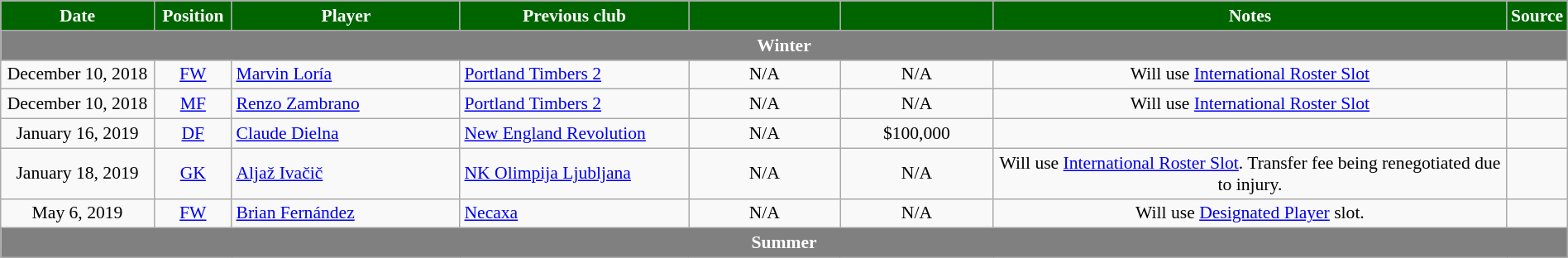<table class="wikitable" style="text-align:center; font-size:90%; width:100%;">
<tr>
<th style="background:darkgreen; color:white; text-align:center; width:10%">Date</th>
<th style="background:darkgreen; color:white; text-align:center; width:5%">Position</th>
<th style="background:darkgreen; color:white; text-align:center; width:15%">Player</th>
<th style="background:darkgreen; color:white; text-align:center; width:15%">Previous club</th>
<th style="background:darkgreen; color:white; text-align:center; width:10%"></th>
<th style="background:darkgreen; color:white; text-align:center; width:10%"></th>
<th style="background:darkgreen; color:white; text-align:center; width:34%">Notes</th>
<th style="background:darkgreen; color:white; text-align:center; width:1%">Source</th>
</tr>
<tr>
<th colspan="8" style="background:gray; color:white; text-align:center;">Winter</th>
</tr>
<tr>
</tr>
<tr>
<td style="text-align:center;">December 10, 2018</td>
<td style="text-align:center;"><a href='#'>FW</a></td>
<td align=left> <a href='#'>Marvin Loría</a></td>
<td align=left> <a href='#'>Portland Timbers 2</a></td>
<td style="text-align:center;">N/A</td>
<td style="text-align:center;">N/A</td>
<td>Will use <a href='#'>International Roster Slot</a></td>
<td style="text-align:center;"></td>
</tr>
<tr>
<td style="text-align:center;">December 10, 2018</td>
<td style="text-align:center;"><a href='#'>MF</a></td>
<td align=left> <a href='#'>Renzo Zambrano</a></td>
<td align=left> <a href='#'>Portland Timbers 2</a></td>
<td style="text-align:center;">N/A</td>
<td style="text-align:center;">N/A</td>
<td>Will use <a href='#'>International Roster Slot</a></td>
<td style="text-align:center;"></td>
</tr>
<tr>
<td style="text-align:center;">January 16, 2019</td>
<td style="text-align:center;"><a href='#'>DF</a></td>
<td align=left> <a href='#'>Claude Dielna</a></td>
<td align=left> <a href='#'>New England Revolution</a></td>
<td style="text-align:center;">N/A</td>
<td style="text-align:center;">$100,000</td>
<td></td>
<td style="text-align:center;"></td>
</tr>
<tr>
<td style="text-align:center;">January 18, 2019</td>
<td style="text-align:center;"><a href='#'>GK</a></td>
<td align=left> <a href='#'>Aljaž Ivačič</a></td>
<td align=left> <a href='#'>NK Olimpija Ljubljana</a></td>
<td style="text-align:center;">N/A</td>
<td style="text-align:center;">N/A</td>
<td>Will use <a href='#'>International Roster Slot</a>.  Transfer fee being renegotiated due to injury.</td>
<td style="text-align:center;"></td>
</tr>
<tr>
<td style="text-align:center;">May 6, 2019</td>
<td style="text-align:center;"><a href='#'>FW</a></td>
<td align=left> <a href='#'>Brian Fernández</a></td>
<td align=left> <a href='#'>Necaxa</a></td>
<td style="text-align:center;">N/A</td>
<td style="text-align:center;">N/A</td>
<td>Will use <a href='#'>Designated Player</a> slot.</td>
<td style="text-align:center;"></td>
</tr>
<tr>
<th colspan="8" style="background:gray; color:white; text-align:center;">Summer</th>
</tr>
</table>
